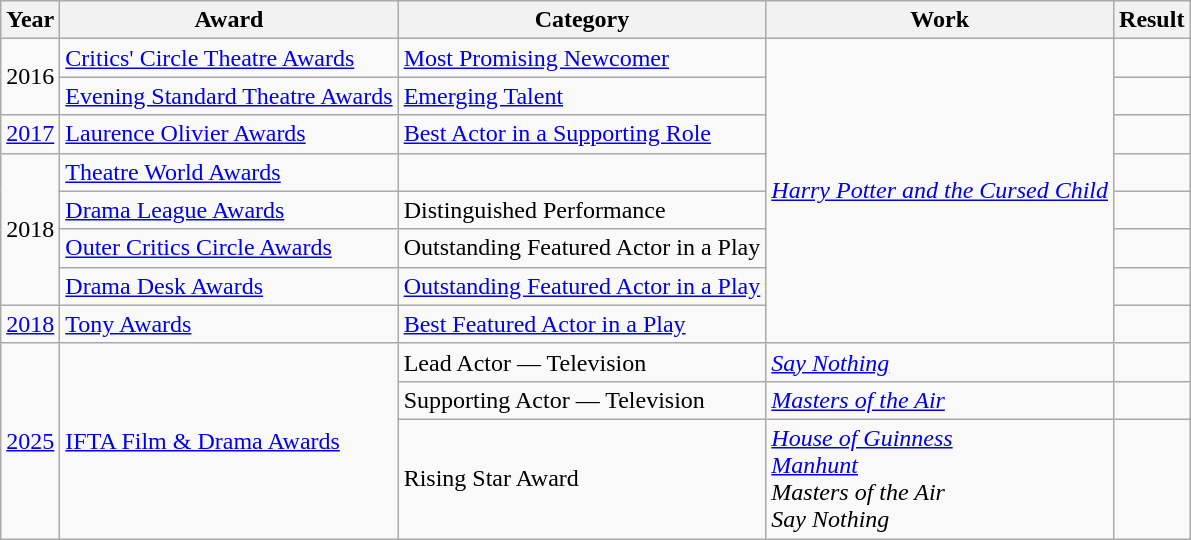<table class="wikitable sortable">
<tr>
<th>Year</th>
<th>Award</th>
<th>Category</th>
<th>Work</th>
<th>Result</th>
</tr>
<tr>
<td rowspan="2" style="text-align: center;">2016</td>
<td><a href='#'>Critics' Circle Theatre Awards</a></td>
<td><a href='#'>Most Promising Newcomer</a></td>
<td rowspan="8"><em><a href='#'>Harry Potter and the Cursed Child</a></em></td>
<td></td>
</tr>
<tr>
<td><a href='#'>Evening Standard Theatre Awards</a></td>
<td><a href='#'>Emerging Talent</a></td>
<td></td>
</tr>
<tr>
<td style="text-align: center;"><a href='#'>2017</a></td>
<td><a href='#'>Laurence Olivier Awards</a></td>
<td><a href='#'>Best Actor in a Supporting Role</a></td>
<td></td>
</tr>
<tr>
<td rowspan="4" style="text-align: center;">2018</td>
<td><a href='#'>Theatre World Awards</a></td>
<td></td>
<td></td>
</tr>
<tr>
<td><a href='#'>Drama League Awards</a></td>
<td>Distinguished Performance</td>
<td></td>
</tr>
<tr>
<td><a href='#'>Outer Critics Circle Awards</a></td>
<td>Outstanding Featured Actor in a Play</td>
<td></td>
</tr>
<tr>
<td><a href='#'>Drama Desk Awards</a></td>
<td><a href='#'>Outstanding Featured Actor in a Play</a></td>
<td></td>
</tr>
<tr>
<td style="text-align: center;"><a href='#'>2018</a></td>
<td><a href='#'>Tony Awards</a></td>
<td><a href='#'>Best Featured Actor in a Play</a></td>
<td></td>
</tr>
<tr>
<td rowspan="3" style="text-align: center;"><a href='#'>2025</a></td>
<td rowspan="3"><a href='#'>IFTA Film & Drama Awards</a></td>
<td>Lead Actor — Television</td>
<td><em><a href='#'>Say Nothing</a></em></td>
<td></td>
</tr>
<tr>
<td>Supporting Actor — Television</td>
<td><em><a href='#'>Masters of the Air</a></em></td>
<td></td>
</tr>
<tr>
<td>Rising Star Award</td>
<td><em><a href='#'>House of Guinness</a></em><br><em><a href='#'>Manhunt</a></em><br><em>Masters of the Air</em><br><em>Say Nothing</em></td>
<td></td>
</tr>
</table>
